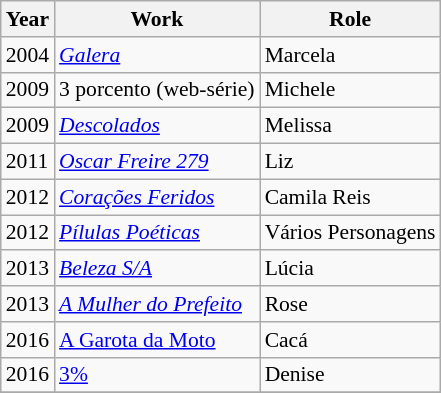<table class="wikitable" style="font-size: 90%;">
<tr>
<th>Year</th>
<th>Work</th>
<th>Role</th>
</tr>
<tr>
<td>2004</td>
<td><em><a href='#'>Galera</a></em></td>
<td>Marcela</td>
</tr>
<tr>
<td>2009</td>
<td>3 porcento (web-série)</td>
<td>Michele </td>
</tr>
<tr>
<td>2009</td>
<td><em><a href='#'>Descolados</a></em></td>
<td>Melissa</td>
</tr>
<tr>
<td>2011</td>
<td><em><a href='#'>Oscar Freire 279</a></em></td>
<td>Liz</td>
</tr>
<tr>
<td>2012</td>
<td><em><a href='#'>Corações Feridos</a></em></td>
<td>Camila Reis</td>
</tr>
<tr>
<td>2012</td>
<td><em><a href='#'>Pílulas Poéticas</a></em></td>
<td>Vários Personagens</td>
</tr>
<tr>
<td>2013</td>
<td><em><a href='#'>Beleza S/A</a></em></td>
<td>Lúcia</td>
</tr>
<tr>
<td>2013</td>
<td><em><a href='#'>A Mulher do Prefeito</a></em></td>
<td>Rose </td>
</tr>
<tr>
<td>2016</td>
<td><a href='#'>A Garota da Moto</a></td>
<td>Cacá</td>
</tr>
<tr>
<td>2016</td>
<td><a href='#'>3%</a></td>
<td>Denise</td>
</tr>
<tr>
</tr>
</table>
